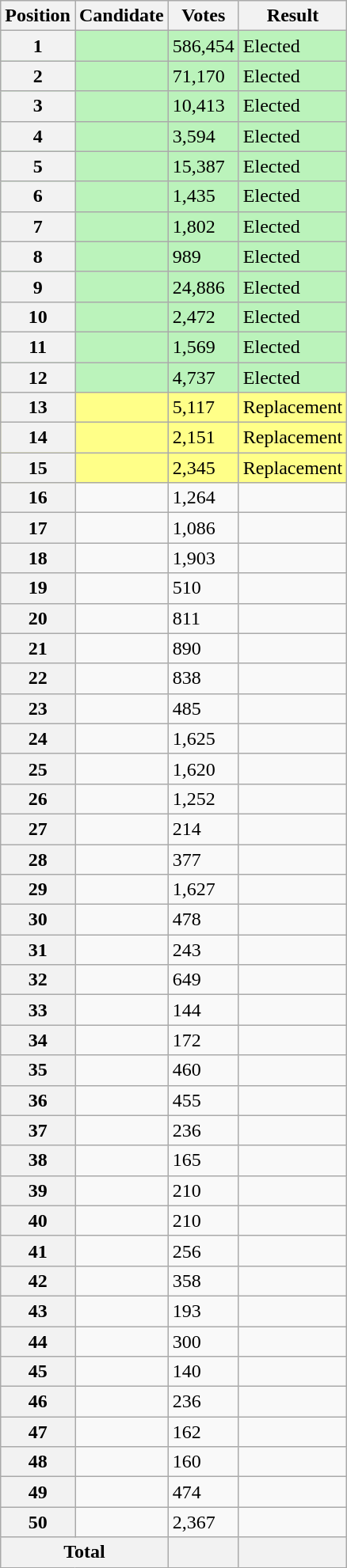<table class="wikitable sortable col3right">
<tr>
<th scope="col">Position</th>
<th scope="col">Candidate</th>
<th scope="col">Votes</th>
<th scope="col">Result</th>
</tr>
<tr bgcolor=bbf3bb>
<th scope="row">1</th>
<td></td>
<td>586,454</td>
<td>Elected</td>
</tr>
<tr bgcolor=bbf3bb>
<th scope="row">2</th>
<td></td>
<td>71,170</td>
<td>Elected</td>
</tr>
<tr bgcolor=bbf3bb>
<th scope="row">3</th>
<td></td>
<td>10,413</td>
<td>Elected</td>
</tr>
<tr bgcolor=bbf3bb>
<th scope="row">4</th>
<td></td>
<td>3,594</td>
<td>Elected</td>
</tr>
<tr bgcolor=bbf3bb>
<th scope="row">5</th>
<td></td>
<td>15,387</td>
<td>Elected</td>
</tr>
<tr bgcolor=bbf3bb>
<th scope="row">6</th>
<td></td>
<td>1,435</td>
<td>Elected</td>
</tr>
<tr bgcolor=bbf3bb>
<th scope="row">7</th>
<td></td>
<td>1,802</td>
<td>Elected</td>
</tr>
<tr bgcolor=bbf3bb>
<th scope="row">8</th>
<td></td>
<td>989</td>
<td>Elected</td>
</tr>
<tr bgcolor=bbf3bb>
<th scope="row">9</th>
<td></td>
<td>24,886</td>
<td>Elected</td>
</tr>
<tr bgcolor=bbf3bb>
<th scope="row">10</th>
<td></td>
<td>2,472</td>
<td>Elected</td>
</tr>
<tr bgcolor=bbf3bb>
<th scope="row">11</th>
<td></td>
<td>1,569</td>
<td>Elected</td>
</tr>
<tr bgcolor=bbf3bb>
<th scope="row">12</th>
<td></td>
<td>4,737</td>
<td>Elected</td>
</tr>
<tr bgcolor=#FF8>
<th scope="row">13</th>
<td></td>
<td>5,117</td>
<td>Replacement</td>
</tr>
<tr bgcolor=#FF8>
<th scope="row">14</th>
<td></td>
<td>2,151</td>
<td>Replacement</td>
</tr>
<tr bgcolor=#FF8>
<th scope="row">15</th>
<td></td>
<td>2,345</td>
<td>Replacement</td>
</tr>
<tr>
<th scope="row">16</th>
<td></td>
<td>1,264</td>
<td></td>
</tr>
<tr>
<th scope="row">17</th>
<td></td>
<td>1,086</td>
<td></td>
</tr>
<tr>
<th scope="row">18</th>
<td></td>
<td>1,903</td>
<td></td>
</tr>
<tr>
<th scope="row">19</th>
<td></td>
<td>510</td>
<td></td>
</tr>
<tr>
<th scope="row">20</th>
<td></td>
<td>811</td>
<td></td>
</tr>
<tr>
<th scope="row">21</th>
<td></td>
<td>890</td>
<td></td>
</tr>
<tr>
<th scope="row">22</th>
<td></td>
<td>838</td>
<td></td>
</tr>
<tr>
<th scope="row">23</th>
<td></td>
<td>485</td>
<td></td>
</tr>
<tr>
<th scope="row">24</th>
<td></td>
<td>1,625</td>
<td></td>
</tr>
<tr>
<th scope="row">25</th>
<td></td>
<td>1,620</td>
<td></td>
</tr>
<tr>
<th scope="row">26</th>
<td></td>
<td>1,252</td>
<td></td>
</tr>
<tr>
<th scope="row">27</th>
<td></td>
<td>214</td>
<td></td>
</tr>
<tr>
<th scope="row">28</th>
<td></td>
<td>377</td>
<td></td>
</tr>
<tr>
<th scope="row">29</th>
<td></td>
<td>1,627</td>
<td></td>
</tr>
<tr>
<th scope="row">30</th>
<td></td>
<td>478</td>
<td></td>
</tr>
<tr>
<th scope="row">31</th>
<td></td>
<td>243</td>
<td></td>
</tr>
<tr>
<th scope="row">32</th>
<td></td>
<td>649</td>
<td></td>
</tr>
<tr>
<th scope="row">33</th>
<td></td>
<td>144</td>
<td></td>
</tr>
<tr>
<th scope="row">34</th>
<td></td>
<td>172</td>
<td></td>
</tr>
<tr>
<th scope="row">35</th>
<td></td>
<td>460</td>
<td></td>
</tr>
<tr>
<th scope="row">36</th>
<td></td>
<td>455</td>
<td></td>
</tr>
<tr>
<th scope="row">37</th>
<td></td>
<td>236</td>
<td></td>
</tr>
<tr>
<th scope="row">38</th>
<td></td>
<td>165</td>
<td></td>
</tr>
<tr>
<th scope="row">39</th>
<td></td>
<td>210</td>
<td></td>
</tr>
<tr>
<th scope="row">40</th>
<td></td>
<td>210</td>
<td></td>
</tr>
<tr>
<th scope="row">41</th>
<td></td>
<td>256</td>
<td></td>
</tr>
<tr>
<th scope="row">42</th>
<td></td>
<td>358</td>
<td></td>
</tr>
<tr>
<th scope="row">43</th>
<td></td>
<td>193</td>
<td></td>
</tr>
<tr>
<th scope="row">44</th>
<td></td>
<td>300</td>
<td></td>
</tr>
<tr>
<th scope="row">45</th>
<td></td>
<td>140</td>
<td></td>
</tr>
<tr>
<th scope="row">46</th>
<td></td>
<td>236</td>
<td></td>
</tr>
<tr>
<th scope="row">47</th>
<td></td>
<td>162</td>
<td></td>
</tr>
<tr>
<th scope="row">48</th>
<td></td>
<td>160</td>
<td></td>
</tr>
<tr>
<th scope="row">49</th>
<td></td>
<td>474</td>
<td></td>
</tr>
<tr>
<th scope="row">50</th>
<td></td>
<td>2,367</td>
<td></td>
</tr>
<tr class="sortbottom">
<th scope="row" colspan="2">Total</th>
<th></th>
<th></th>
</tr>
</table>
